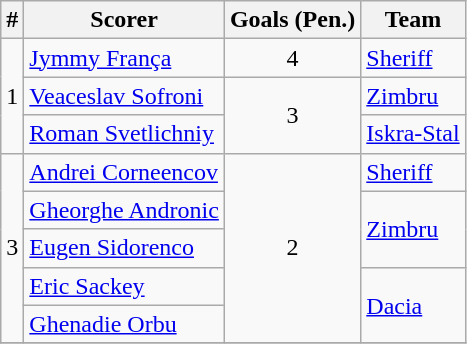<table class="wikitable">
<tr>
<th>#</th>
<th>Scorer</th>
<th>Goals (Pen.)</th>
<th>Team</th>
</tr>
<tr>
<td rowspan=3>1</td>
<td> <a href='#'>Jymmy França</a></td>
<td align=center>4</td>
<td><a href='#'>Sheriff</a></td>
</tr>
<tr>
<td> <a href='#'>Veaceslav Sofroni</a></td>
<td align=center rowspan=2>3</td>
<td><a href='#'>Zimbru</a></td>
</tr>
<tr>
<td> <a href='#'>Roman Svetlichniy</a></td>
<td><a href='#'>Iskra-Stal</a></td>
</tr>
<tr>
<td rowspan=5>3</td>
<td> <a href='#'>Andrei Corneencov</a></td>
<td align=center rowspan=5>2</td>
<td><a href='#'>Sheriff</a></td>
</tr>
<tr>
<td> <a href='#'>Gheorghe Andronic</a></td>
<td rowspan=2><a href='#'>Zimbru</a></td>
</tr>
<tr>
<td> <a href='#'>Eugen Sidorenco</a></td>
</tr>
<tr>
<td> <a href='#'>Eric Sackey</a></td>
<td rowspan=2><a href='#'>Dacia</a></td>
</tr>
<tr>
<td> <a href='#'>Ghenadie Orbu</a></td>
</tr>
<tr>
</tr>
</table>
